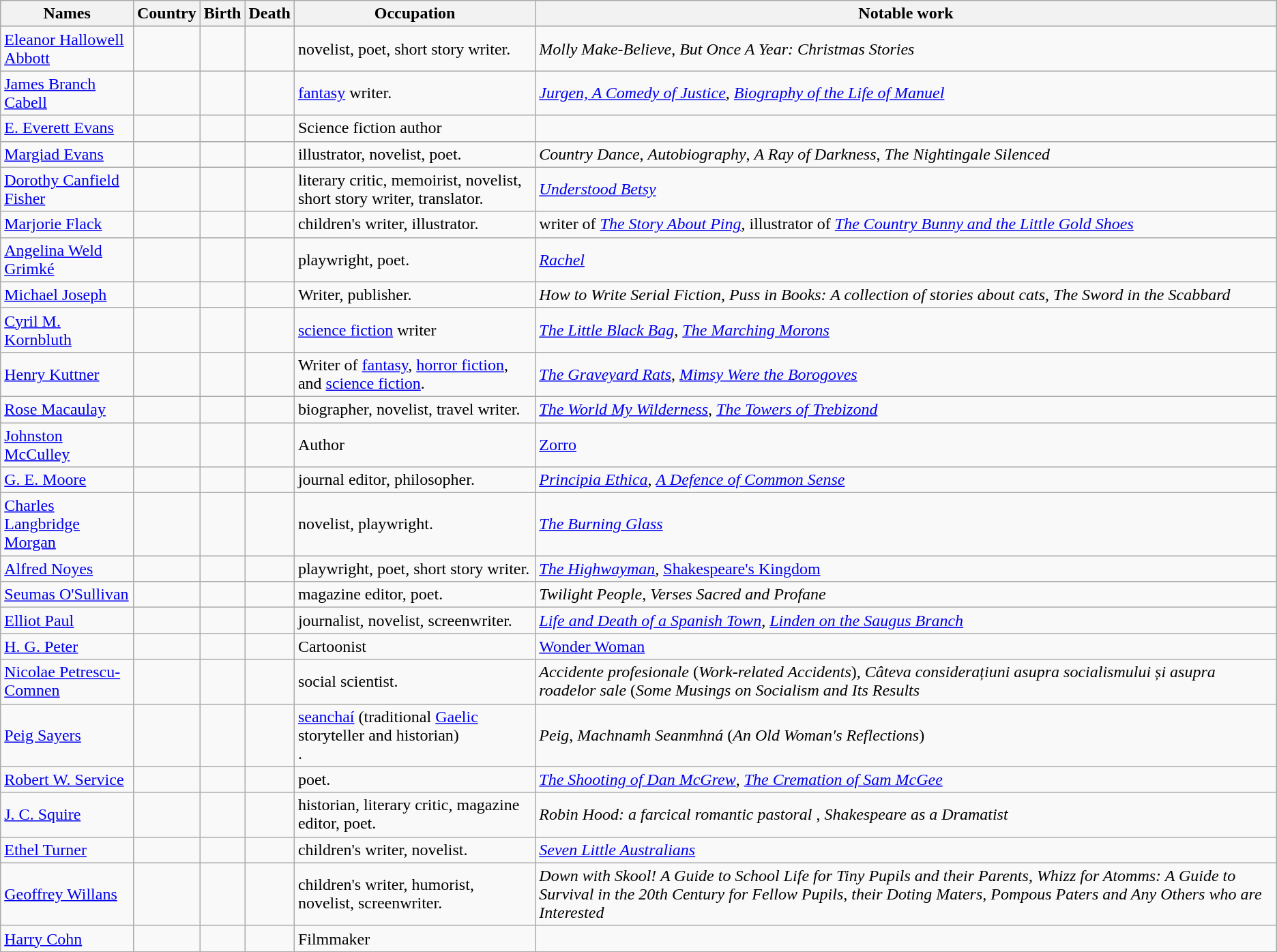<table class="wikitable sortable" border="1" style="border-spacing:0; style="width:100%;">
<tr>
<th>Names</th>
<th>Country</th>
<th>Birth</th>
<th>Death</th>
<th>Occupation</th>
<th>Notable work</th>
</tr>
<tr>
<td><a href='#'>Eleanor Hallowell Abbott</a></td>
<td></td>
<td></td>
<td></td>
<td>novelist, poet, short story writer.</td>
<td><em>Molly Make-Believe</em>, <em>But Once A Year: Christmas Stories </em></td>
</tr>
<tr>
<td><a href='#'>James Branch Cabell</a></td>
<td></td>
<td></td>
<td></td>
<td><a href='#'>fantasy</a> writer.</td>
<td><em><a href='#'>Jurgen, A Comedy of Justice</a></em>, <em><a href='#'>Biography of the Life of Manuel</a></em></td>
</tr>
<tr>
<td><a href='#'>E. Everett Evans</a></td>
<td></td>
<td></td>
<td></td>
<td>Science fiction author</td>
<td></td>
</tr>
<tr>
<td><a href='#'>Margiad Evans</a></td>
<td></td>
<td></td>
<td></td>
<td>illustrator, novelist, poet.</td>
<td><em>Country Dance</em>, <em>Autobiography</em>, <em>A Ray of Darkness</em>, <em>The Nightingale Silenced</em></td>
</tr>
<tr>
<td><a href='#'>Dorothy Canfield Fisher</a></td>
<td></td>
<td></td>
<td></td>
<td>literary critic, memoirist, novelist, short story writer, translator.</td>
<td><em><a href='#'>Understood Betsy</a></em></td>
</tr>
<tr>
<td><a href='#'>Marjorie Flack</a></td>
<td></td>
<td></td>
<td></td>
<td>children's writer, illustrator.</td>
<td>writer of <em><a href='#'>The Story About Ping</a></em>, illustrator of <em><a href='#'>The Country Bunny and the Little Gold Shoes</a></em></td>
</tr>
<tr>
<td><a href='#'>Angelina Weld Grimké</a></td>
<td></td>
<td></td>
<td></td>
<td>playwright, poet.</td>
<td><em><a href='#'>Rachel</a></em></td>
</tr>
<tr>
<td><a href='#'>Michael Joseph</a></td>
<td></td>
<td></td>
<td></td>
<td>Writer, publisher.</td>
<td><em>How to Write Serial Fiction</em>, <em>Puss in Books: A collection of stories about cats</em>, <em>The Sword in the Scabbard</em></td>
</tr>
<tr>
<td><a href='#'>Cyril M. Kornbluth</a></td>
<td></td>
<td></td>
<td></td>
<td><a href='#'>science fiction</a> writer</td>
<td><em><a href='#'>The Little Black Bag</a></em>, <em><a href='#'>The Marching Morons</a></em></td>
</tr>
<tr>
<td><a href='#'>Henry Kuttner</a></td>
<td></td>
<td></td>
<td></td>
<td>Writer of <a href='#'>fantasy</a>, <a href='#'>horror fiction</a>, and <a href='#'>science fiction</a>.</td>
<td><em><a href='#'>The Graveyard Rats</a></em>, <em><a href='#'>Mimsy Were the Borogoves</a></em></td>
</tr>
<tr>
<td><a href='#'>Rose Macaulay</a></td>
<td></td>
<td></td>
<td></td>
<td>biographer, novelist, travel writer.</td>
<td><em><a href='#'>The World My Wilderness</a></em>, <em><a href='#'>The Towers of Trebizond</a></em></td>
</tr>
<tr>
<td><a href='#'>Johnston McCulley</a></td>
<td></td>
<td></td>
<td></td>
<td>Author</td>
<td><a href='#'>Zorro</a></td>
</tr>
<tr>
<td><a href='#'>G. E. Moore</a></td>
<td></td>
<td></td>
<td></td>
<td>journal editor, philosopher.</td>
<td><em><a href='#'>Principia Ethica</a></em>, <em><a href='#'>A Defence of Common Sense</a></em></td>
</tr>
<tr>
<td><a href='#'>Charles Langbridge Morgan</a></td>
<td></td>
<td></td>
<td></td>
<td>novelist, playwright.</td>
<td><em><a href='#'>The Burning Glass</a></em></td>
</tr>
<tr>
<td><a href='#'>Alfred Noyes</a></td>
<td></td>
<td></td>
<td></td>
<td>playwright, poet, short story writer.</td>
<td><em><a href='#'>The Highwayman</a>, </em><a href='#'>Shakespeare's Kingdom</a></td>
</tr>
<tr>
<td><a href='#'>Seumas O'Sullivan</a></td>
<td></td>
<td></td>
<td></td>
<td>magazine editor, poet.</td>
<td><em>Twilight People</em>, <em>Verses Sacred and Profane</em></td>
</tr>
<tr>
<td><a href='#'>Elliot Paul</a></td>
<td></td>
<td></td>
<td></td>
<td>journalist, novelist, screenwriter.</td>
<td><em><a href='#'>Life and Death of a Spanish Town</a></em>, <em><a href='#'>Linden on the Saugus Branch</a></em></td>
</tr>
<tr>
<td><a href='#'>H. G. Peter</a></td>
<td></td>
<td></td>
<td></td>
<td>Cartoonist</td>
<td><a href='#'>Wonder Woman</a></td>
</tr>
<tr>
<td><a href='#'>Nicolae Petrescu-Comnen</a></td>
<td></td>
<td></td>
<td></td>
<td>social scientist.</td>
<td><em>Accidente profesionale</em> (<em>Work-related Accidents</em>), <em>Câteva considerațiuni asupra socialismului și asupra roadelor sale</em> (<em>Some Musings on Socialism and Its Results</em></td>
</tr>
<tr>
<td><a href='#'>Peig Sayers</a></td>
<td></td>
<td></td>
<td></td>
<td><a href='#'>seanchaí</a> (traditional <a href='#'>Gaelic</a> storyteller and historian)<br>.</td>
<td><em>Peig</em>,<em> Machnamh Seanmhná</em> (<em>An Old Woman's Reflections</em>)</td>
</tr>
<tr>
<td><a href='#'>Robert W. Service</a></td>
<td></td>
<td></td>
<td></td>
<td>poet.</td>
<td><em><a href='#'>The Shooting of Dan McGrew</a></em>, <em><a href='#'>The Cremation of Sam McGee</a></em></td>
</tr>
<tr>
<td><a href='#'>J. C. Squire</a></td>
<td></td>
<td></td>
<td></td>
<td>historian, literary critic, magazine editor, poet.</td>
<td><em>Robin Hood: a farcical romantic pastoral </em>, <em>Shakespeare as a Dramatist</em></td>
</tr>
<tr>
<td><a href='#'>Ethel Turner</a></td>
<td></td>
<td></td>
<td></td>
<td>children's writer, novelist.</td>
<td><em><a href='#'>Seven Little Australians</a></em></td>
</tr>
<tr>
<td><a href='#'>Geoffrey Willans</a></td>
<td></td>
<td></td>
<td></td>
<td>children's writer, humorist, novelist, screenwriter.</td>
<td><em>Down with Skool! A Guide to School Life for Tiny Pupils and their Parents</em>, <em>Whizz for Atomms: A Guide to Survival in the 20th Century for Fellow Pupils, their Doting Maters, Pompous Paters and Any Others who are Interested</em></td>
</tr>
<tr>
<td><a href='#'>Harry Cohn</a></td>
<td></td>
<td></td>
<td></td>
<td>Filmmaker</td>
<td></td>
</tr>
</table>
